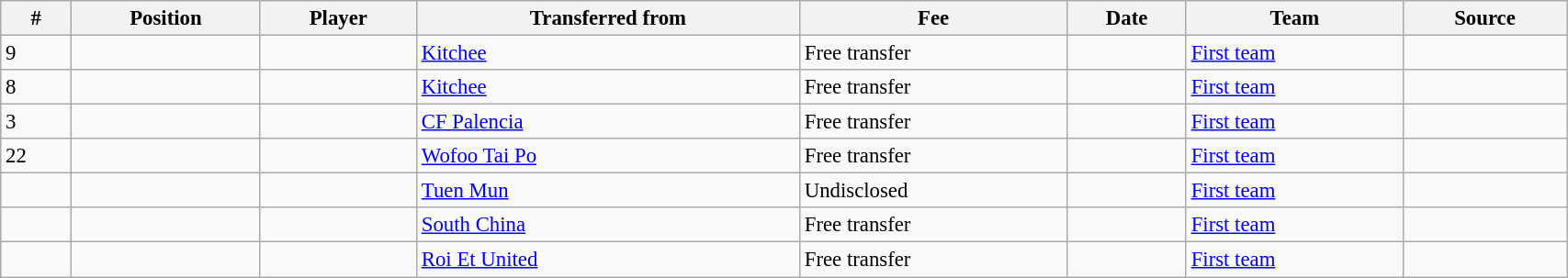<table class="wikitable sortable" style="width:90%; text-align:center; font-size:95%; text-align:left;">
<tr>
<th><strong>#</strong></th>
<th><strong>Position </strong></th>
<th><strong>Player </strong></th>
<th><strong>Transferred from</strong></th>
<th><strong>Fee </strong></th>
<th><strong>Date</strong></th>
<th><strong>Team</strong></th>
<th><strong>Source</strong></th>
</tr>
<tr>
<td>9</td>
<td></td>
<td></td>
<td> <a href='#'>Kitchee</a></td>
<td>Free transfer</td>
<td></td>
<td><a href='#'>First team</a></td>
<td></td>
</tr>
<tr>
<td>8</td>
<td></td>
<td></td>
<td> <a href='#'>Kitchee</a></td>
<td>Free transfer</td>
<td></td>
<td><a href='#'>First team</a></td>
<td></td>
</tr>
<tr>
<td>3</td>
<td></td>
<td></td>
<td> <a href='#'>CF Palencia</a></td>
<td>Free transfer</td>
<td></td>
<td><a href='#'>First team</a></td>
<td></td>
</tr>
<tr>
<td>22</td>
<td></td>
<td></td>
<td> <a href='#'>Wofoo Tai Po</a></td>
<td>Free transfer</td>
<td></td>
<td><a href='#'>First team</a></td>
<td></td>
</tr>
<tr>
<td></td>
<td></td>
<td></td>
<td> <a href='#'>Tuen Mun</a></td>
<td>Undisclosed</td>
<td></td>
<td><a href='#'>First team</a></td>
<td></td>
</tr>
<tr>
<td></td>
<td></td>
<td></td>
<td> <a href='#'>South China</a></td>
<td>Free transfer</td>
<td></td>
<td><a href='#'>First team</a></td>
<td></td>
</tr>
<tr>
<td></td>
<td></td>
<td></td>
<td> <a href='#'>Roi Et United</a></td>
<td>Free transfer</td>
<td></td>
<td><a href='#'>First team</a></td>
<td></td>
</tr>
</table>
